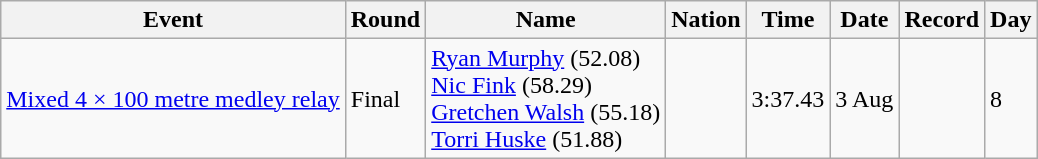<table class="wikitable sortable">
<tr>
<th>Event</th>
<th>Round</th>
<th>Name</th>
<th>Nation</th>
<th>Time</th>
<th>Date</th>
<th>Record</th>
<th>Day</th>
</tr>
<tr>
<td><a href='#'>Mixed 4 × 100 metre medley relay</a></td>
<td>Final</td>
<td><a href='#'>Ryan Murphy</a> (52.08)<br><a href='#'>Nic Fink</a> (58.29)<br><a href='#'>Gretchen Walsh</a> (55.18)<br><a href='#'>Torri Huske</a> (51.88)</td>
<td></td>
<td>3:37.43</td>
<td>3 Aug</td>
<td></td>
<td>8</td>
</tr>
</table>
